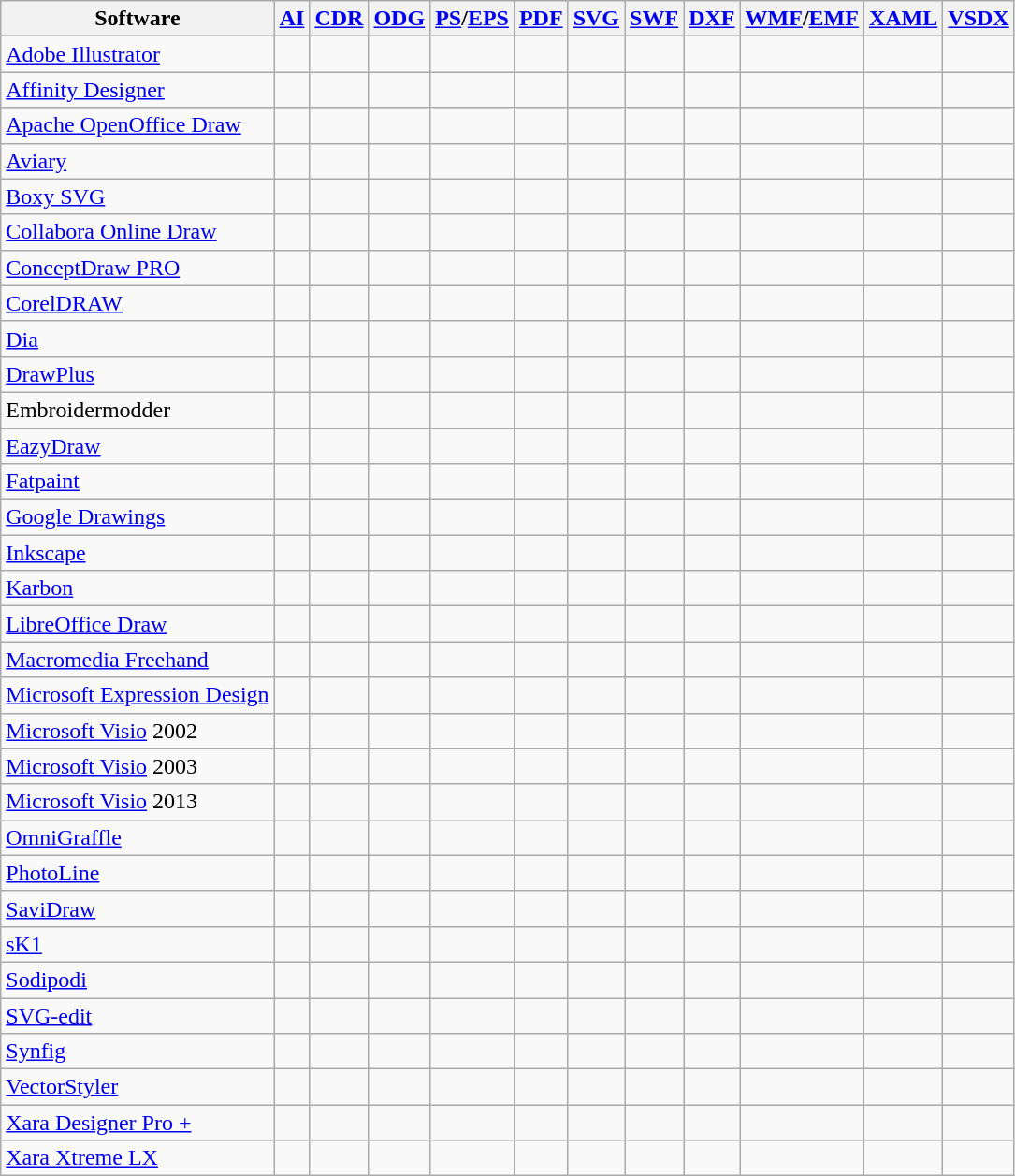<table class="wikitable sortable" style="width: auto;">
<tr>
<th>Software</th>
<th><a href='#'>AI</a></th>
<th><a href='#'>CDR</a></th>
<th><a href='#'>ODG</a></th>
<th><a href='#'>PS</a>/<a href='#'>EPS</a></th>
<th><a href='#'>PDF</a></th>
<th><a href='#'>SVG</a></th>
<th><a href='#'>SWF</a></th>
<th><a href='#'>DXF</a></th>
<th><a href='#'>WMF</a>/<a href='#'>EMF</a></th>
<th><a href='#'>XAML</a></th>
<th><a href='#'>VSDX</a></th>
</tr>
<tr>
<td><a href='#'>Adobe Illustrator</a></td>
<td></td>
<td></td>
<td></td>
<td></td>
<td></td>
<td></td>
<td></td>
<td></td>
<td></td>
<td></td>
<td></td>
</tr>
<tr>
<td><a href='#'>Affinity Designer</a></td>
<td></td>
<td></td>
<td></td>
<td></td>
<td></td>
<td></td>
<td></td>
<td></td>
<td></td>
<td></td>
<td></td>
</tr>
<tr>
<td><a href='#'>Apache OpenOffice Draw</a></td>
<td></td>
<td></td>
<td></td>
<td></td>
<td></td>
<td></td>
<td></td>
<td></td>
<td></td>
<td></td>
<td></td>
</tr>
<tr>
<td><a href='#'>Aviary</a></td>
<td></td>
<td></td>
<td></td>
<td></td>
<td></td>
<td></td>
<td></td>
<td></td>
<td></td>
<td></td>
<td></td>
</tr>
<tr>
<td><a href='#'>Boxy SVG</a></td>
<td></td>
<td></td>
<td></td>
<td></td>
<td></td>
<td></td>
<td></td>
<td></td>
<td></td>
<td></td>
<td></td>
</tr>
<tr>
<td><a href='#'>Collabora Online Draw</a></td>
<td></td>
<td></td>
<td></td>
<td></td>
<td></td>
<td></td>
<td></td>
<td></td>
<td></td>
<td></td>
<td></td>
</tr>
<tr>
<td><a href='#'>ConceptDraw PRO</a></td>
<td></td>
<td></td>
<td></td>
<td></td>
<td></td>
<td></td>
<td></td>
<td></td>
<td></td>
<td></td>
<td></td>
</tr>
<tr>
<td><a href='#'>CorelDRAW</a></td>
<td></td>
<td></td>
<td></td>
<td></td>
<td></td>
<td></td>
<td></td>
<td></td>
<td></td>
<td></td>
<td></td>
</tr>
<tr>
<td><a href='#'>Dia</a></td>
<td></td>
<td></td>
<td></td>
<td></td>
<td></td>
<td></td>
<td></td>
<td></td>
<td></td>
<td></td>
<td></td>
</tr>
<tr>
<td><a href='#'>DrawPlus</a></td>
<td></td>
<td></td>
<td></td>
<td></td>
<td></td>
<td></td>
<td></td>
<td></td>
<td></td>
<td></td>
<td></td>
</tr>
<tr>
<td>Embroidermodder</td>
<td></td>
<td></td>
<td></td>
<td></td>
<td></td>
<td></td>
<td></td>
<td></td>
<td></td>
<td></td>
<td></td>
</tr>
<tr>
<td><a href='#'>EazyDraw</a></td>
<td></td>
<td></td>
<td></td>
<td></td>
<td></td>
<td></td>
<td></td>
<td></td>
<td></td>
<td></td>
<td></td>
</tr>
<tr>
<td><a href='#'>Fatpaint</a></td>
<td></td>
<td></td>
<td></td>
<td></td>
<td></td>
<td></td>
<td></td>
<td></td>
<td></td>
<td></td>
<td></td>
</tr>
<tr>
<td><a href='#'>Google Drawings</a></td>
<td></td>
<td></td>
<td></td>
<td></td>
<td></td>
<td></td>
<td></td>
<td></td>
<td></td>
<td></td>
<td></td>
</tr>
<tr>
<td><a href='#'>Inkscape</a></td>
<td></td>
<td></td>
<td></td>
<td></td>
<td></td>
<td></td>
<td></td>
<td></td>
<td></td>
<td></td>
<td> </td>
</tr>
<tr>
<td><a href='#'>Karbon</a></td>
<td></td>
<td></td>
<td></td>
<td></td>
<td></td>
<td></td>
<td></td>
<td></td>
<td></td>
<td></td>
<td></td>
</tr>
<tr>
<td><a href='#'>LibreOffice Draw</a></td>
<td></td>
<td></td>
<td></td>
<td></td>
<td></td>
<td></td>
<td></td>
<td></td>
<td></td>
<td></td>
<td></td>
</tr>
<tr>
<td><a href='#'>Macromedia Freehand</a></td>
<td></td>
<td></td>
<td></td>
<td></td>
<td></td>
<td></td>
<td></td>
<td></td>
<td></td>
<td></td>
<td></td>
</tr>
<tr>
<td><a href='#'>Microsoft Expression Design</a></td>
<td></td>
<td></td>
<td></td>
<td></td>
<td></td>
<td></td>
<td></td>
<td></td>
<td></td>
<td></td>
<td></td>
</tr>
<tr>
<td><a href='#'>Microsoft Visio</a> 2002</td>
<td></td>
<td></td>
<td></td>
<td></td>
<td></td>
<td></td>
<td></td>
<td></td>
<td></td>
<td></td>
<td></td>
</tr>
<tr>
<td><a href='#'>Microsoft Visio</a> 2003</td>
<td></td>
<td></td>
<td></td>
<td></td>
<td></td>
<td></td>
<td></td>
<td></td>
<td></td>
<td></td>
<td></td>
</tr>
<tr>
<td><a href='#'>Microsoft Visio</a> 2013</td>
<td></td>
<td></td>
<td></td>
<td></td>
<td></td>
<td></td>
<td></td>
<td></td>
<td></td>
<td></td>
<td></td>
</tr>
<tr>
<td><a href='#'>OmniGraffle</a></td>
<td></td>
<td></td>
<td></td>
<td></td>
<td></td>
<td></td>
<td></td>
<td></td>
<td></td>
<td></td>
<td></td>
</tr>
<tr>
<td><a href='#'>PhotoLine</a></td>
<td></td>
<td></td>
<td></td>
<td></td>
<td></td>
<td></td>
<td></td>
<td></td>
<td></td>
<td></td>
<td></td>
</tr>
<tr>
<td><a href='#'>SaviDraw</a></td>
<td></td>
<td></td>
<td></td>
<td></td>
<td></td>
<td></td>
<td></td>
<td></td>
<td></td>
<td></td>
<td></td>
</tr>
<tr>
<td><a href='#'>sK1</a></td>
<td></td>
<td></td>
<td></td>
<td></td>
<td></td>
<td></td>
<td></td>
<td></td>
<td></td>
<td></td>
<td></td>
</tr>
<tr>
<td><a href='#'>Sodipodi</a></td>
<td></td>
<td></td>
<td></td>
<td></td>
<td></td>
<td></td>
<td></td>
<td></td>
<td></td>
<td></td>
<td></td>
</tr>
<tr>
<td><a href='#'>SVG-edit</a></td>
<td></td>
<td></td>
<td></td>
<td></td>
<td></td>
<td></td>
<td></td>
<td></td>
<td></td>
<td></td>
<td></td>
</tr>
<tr>
<td><a href='#'>Synfig</a></td>
<td></td>
<td></td>
<td></td>
<td></td>
<td></td>
<td></td>
<td></td>
<td></td>
<td></td>
<td></td>
<td></td>
</tr>
<tr>
<td><a href='#'>VectorStyler</a></td>
<td></td>
<td></td>
<td></td>
<td></td>
<td></td>
<td></td>
<td></td>
<td></td>
<td></td>
<td></td>
<td></td>
</tr>
<tr>
<td><a href='#'>Xara Designer Pro +</a></td>
<td></td>
<td></td>
<td></td>
<td></td>
<td></td>
<td></td>
<td></td>
<td></td>
<td></td>
<td></td>
<td></td>
</tr>
<tr>
<td><a href='#'>Xara Xtreme LX</a></td>
<td></td>
<td></td>
<td></td>
<td></td>
<td></td>
<td></td>
<td></td>
<td></td>
<td></td>
<td></td>
<td></td>
</tr>
</table>
